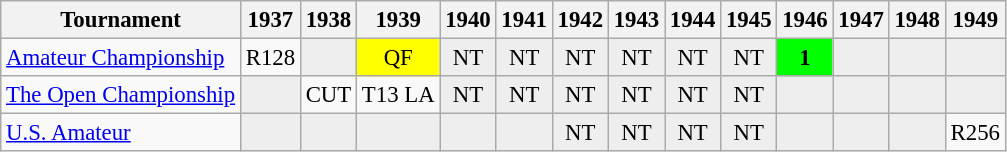<table class="wikitable" style="font-size:95%;text-align:center;">
<tr>
<th>Tournament</th>
<th>1937</th>
<th>1938</th>
<th>1939</th>
<th>1940</th>
<th>1941</th>
<th>1942</th>
<th>1943</th>
<th>1944</th>
<th>1945</th>
<th>1946</th>
<th>1947</th>
<th>1948</th>
<th>1949</th>
</tr>
<tr>
<td align=left><a href='#'>Amateur Championship</a></td>
<td>R128</td>
<td style="background:#eeeeee;"></td>
<td style="background:yellow;">QF</td>
<td style="background:#eeeeee;">NT</td>
<td style="background:#eeeeee;">NT</td>
<td style="background:#eeeeee;">NT</td>
<td style="background:#eeeeee;">NT</td>
<td style="background:#eeeeee;">NT</td>
<td style="background:#eeeeee;">NT</td>
<td style="background:lime;"><strong>1</strong></td>
<td style="background:#eeeeee;"></td>
<td style="background:#eeeeee;"></td>
<td style="background:#eeeeee;"></td>
</tr>
<tr>
<td align=left><a href='#'>The Open Championship</a></td>
<td style="background:#eeeeee;"></td>
<td>CUT</td>
<td>T13 <span>LA</span></td>
<td style="background:#eeeeee;">NT</td>
<td style="background:#eeeeee;">NT</td>
<td style="background:#eeeeee;">NT</td>
<td style="background:#eeeeee;">NT</td>
<td style="background:#eeeeee;">NT</td>
<td style="background:#eeeeee;">NT</td>
<td style="background:#eeeeee;"></td>
<td style="background:#eeeeee;"></td>
<td style="background:#eeeeee;"></td>
<td style="background:#eeeeee;"></td>
</tr>
<tr>
<td align=left><a href='#'>U.S. Amateur</a></td>
<td style="background:#eeeeee;"></td>
<td style="background:#eeeeee;"></td>
<td style="background:#eeeeee;"></td>
<td style="background:#eeeeee;"></td>
<td style="background:#eeeeee;"></td>
<td style="background:#eeeeee;">NT</td>
<td style="background:#eeeeee;">NT</td>
<td style="background:#eeeeee;">NT</td>
<td style="background:#eeeeee;">NT</td>
<td style="background:#eeeeee;"></td>
<td style="background:#eeeeee;"></td>
<td style="background:#eeeeee;"></td>
<td>R256</td>
</tr>
</table>
